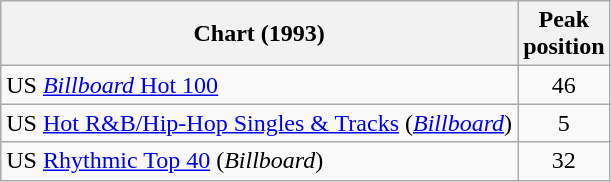<table class="wikitable sortable">
<tr>
<th>Chart (1993)</th>
<th>Peak<br>position</th>
</tr>
<tr>
<td>US <a href='#'><em>Billboard</em> Hot 100</a></td>
<td align=center>46</td>
</tr>
<tr>
<td>US <a href='#'>Hot R&B/Hip-Hop Singles & Tracks</a> (<em><a href='#'>Billboard</a></em>)</td>
<td align=center>5</td>
</tr>
<tr>
<td>US <a href='#'>Rhythmic Top 40</a> (<em>Billboard</em>)</td>
<td align=center>32</td>
</tr>
</table>
